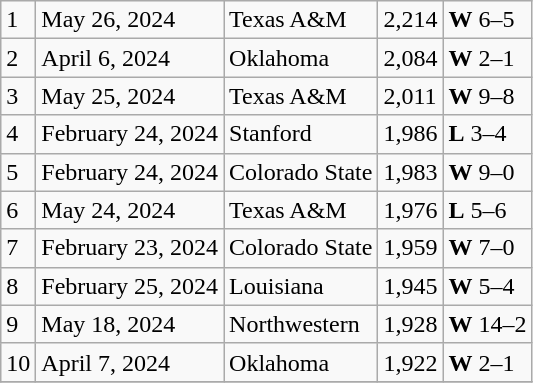<table class="wikitable">
<tr>
<td>1</td>
<td>May 26, 2024</td>
<td>Texas A&M</td>
<td>2,214</td>
<td><strong>W</strong> 6–5</td>
</tr>
<tr>
<td>2</td>
<td>April 6, 2024</td>
<td>Oklahoma</td>
<td>2,084</td>
<td><strong>W</strong> 2–1</td>
</tr>
<tr>
<td>3</td>
<td>May 25, 2024</td>
<td>Texas A&M</td>
<td>2,011</td>
<td><strong>W</strong> 9–8</td>
</tr>
<tr>
<td>4</td>
<td>February 24, 2024</td>
<td>Stanford</td>
<td>1,986</td>
<td><strong>L</strong> 3–4</td>
</tr>
<tr>
<td>5</td>
<td>February 24, 2024</td>
<td>Colorado State</td>
<td>1,983</td>
<td><strong>W</strong> 9–0</td>
</tr>
<tr>
<td>6</td>
<td>May 24, 2024</td>
<td>Texas A&M</td>
<td>1,976</td>
<td><strong>L</strong> 5–6</td>
</tr>
<tr>
<td>7</td>
<td>February 23, 2024</td>
<td>Colorado State</td>
<td>1,959</td>
<td><strong>W</strong> 7–0</td>
</tr>
<tr>
<td>8</td>
<td>February 25, 2024</td>
<td>Louisiana</td>
<td>1,945</td>
<td><strong>W</strong> 5–4</td>
</tr>
<tr>
<td>9</td>
<td>May 18, 2024</td>
<td>Northwestern</td>
<td>1,928</td>
<td><strong>W</strong> 14–2</td>
</tr>
<tr>
<td>10</td>
<td>April 7, 2024</td>
<td>Oklahoma</td>
<td>1,922</td>
<td><strong>W</strong> 2–1</td>
</tr>
<tr>
</tr>
</table>
